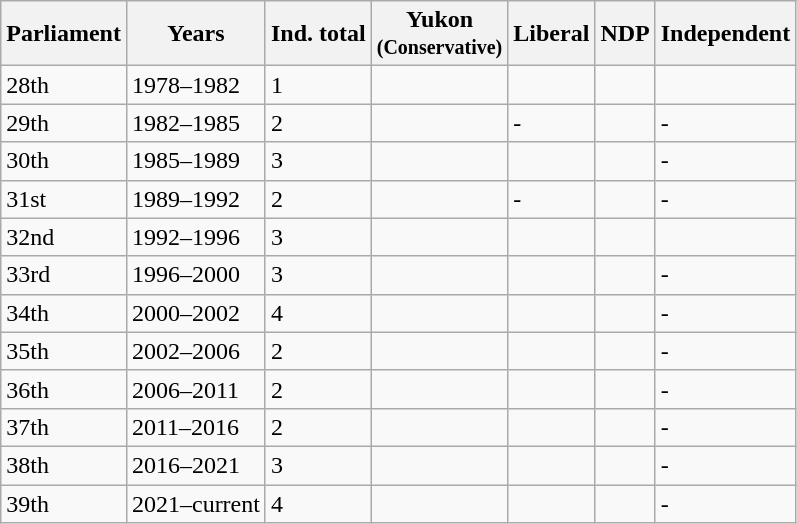<table class="wikitable sortable">
<tr>
<th data-sort-type="number">Parliament</th>
<th>Years</th>
<th>Ind. total</th>
<th>Yukon<br><small>(Conservative)</small></th>
<th>Liberal</th>
<th>NDP</th>
<th>Independent</th>
</tr>
<tr>
<td>28th</td>
<td>1978–1982</td>
<td>1</td>
<td></td>
<td></td>
<td></td>
<td></td>
</tr>
<tr>
<td>29th</td>
<td>1982–1985</td>
<td>2</td>
<td></td>
<td>-</td>
<td></td>
<td>-</td>
</tr>
<tr>
<td>30th</td>
<td>1985–1989</td>
<td>3</td>
<td></td>
<td></td>
<td></td>
<td>-</td>
</tr>
<tr>
<td>31st</td>
<td>1989–1992</td>
<td>2</td>
<td></td>
<td>-</td>
<td></td>
<td>-</td>
</tr>
<tr>
<td>32nd</td>
<td>1992–1996</td>
<td>3</td>
<td></td>
<td></td>
<td></td>
<td></td>
</tr>
<tr>
<td>33rd</td>
<td>1996–2000</td>
<td>3</td>
<td></td>
<td></td>
<td></td>
<td>-</td>
</tr>
<tr>
<td>34th</td>
<td>2000–2002</td>
<td>4</td>
<td></td>
<td></td>
<td></td>
<td>-</td>
</tr>
<tr>
<td>35th</td>
<td>2002–2006</td>
<td>2</td>
<td></td>
<td></td>
<td></td>
<td>-</td>
</tr>
<tr>
<td>36th</td>
<td>2006–2011</td>
<td>2</td>
<td></td>
<td></td>
<td></td>
<td>-</td>
</tr>
<tr>
<td>37th</td>
<td>2011–2016</td>
<td>2</td>
<td></td>
<td></td>
<td></td>
<td>-</td>
</tr>
<tr>
<td>38th</td>
<td>2016–2021</td>
<td>3</td>
<td></td>
<td></td>
<td></td>
<td>-</td>
</tr>
<tr>
<td>39th</td>
<td>2021–current</td>
<td>4</td>
<td></td>
<td></td>
<td></td>
<td>-</td>
</tr>
</table>
